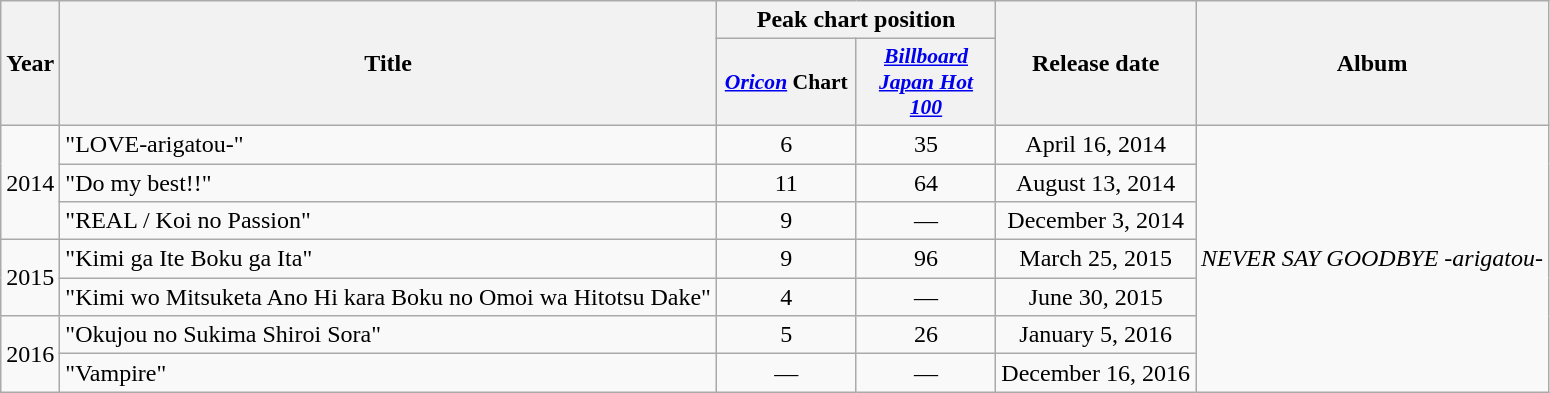<table class="wikitable" style="text-align:center">
<tr>
<th rowspan="2">Year</th>
<th rowspan="2">Title</th>
<th colspan="2">Peak chart position</th>
<th rowspan="2">Release date</th>
<th rowspan="2">Album</th>
</tr>
<tr>
<th style="width:6em;font-size:90%"><em><a href='#'>Oricon</a></em> Chart</th>
<th style="width:6em;font-size:90%"><em><a href='#'>Billboard Japan Hot 100</a></em></th>
</tr>
<tr>
<td rowspan="3">2014</td>
<td style="text-align:left;">"LOVE-arigatou-"</td>
<td>6</td>
<td>35</td>
<td>April 16, 2014</td>
<td rowspan="7"><em>NEVER SAY GOODBYE -arigatou-</em></td>
</tr>
<tr>
<td style="text-align:left;">"Do my best!!"</td>
<td>11</td>
<td>64</td>
<td>August 13, 2014</td>
</tr>
<tr>
<td style="text-align:left;">"REAL / Koi no Passion"</td>
<td>9</td>
<td>—</td>
<td>December 3, 2014</td>
</tr>
<tr>
<td rowspan="2">2015</td>
<td style="text-align:left;">"Kimi ga Ite Boku ga Ita"</td>
<td>9</td>
<td>96</td>
<td>March 25, 2015</td>
</tr>
<tr>
<td style="text-align:left;">"Kimi wo Mitsuketa Ano Hi kara Boku no Omoi wa Hitotsu Dake"</td>
<td>4</td>
<td>—</td>
<td>June 30, 2015</td>
</tr>
<tr>
<td rowspan="2">2016</td>
<td style="text-align:left;">"Okujou no Sukima Shiroi Sora"</td>
<td>5</td>
<td>26</td>
<td>January 5, 2016</td>
</tr>
<tr>
<td style="text-align:left;">"Vampire"</td>
<td>—</td>
<td>—</td>
<td>December 16, 2016</td>
</tr>
</table>
